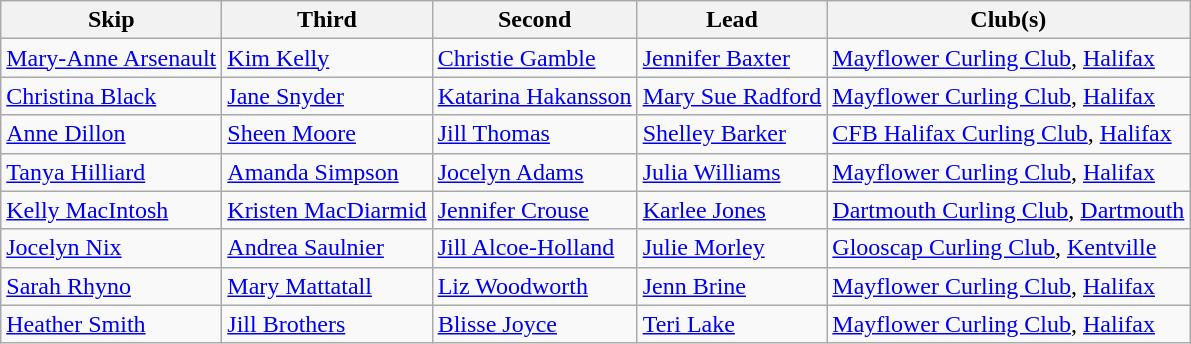<table class="wikitable" border="1">
<tr>
<th>Skip</th>
<th>Third</th>
<th>Second</th>
<th>Lead</th>
<th>Club(s)</th>
</tr>
<tr>
<td><a href='#'>Mary-Anne Arsenault</a></td>
<td><a href='#'>Kim Kelly</a></td>
<td><a href='#'>Christie Gamble</a></td>
<td><a href='#'>Jennifer Baxter</a></td>
<td><a href='#'>Mayflower Curling Club</a>, <a href='#'>Halifax</a></td>
</tr>
<tr>
<td><a href='#'>Christina Black</a></td>
<td><a href='#'>Jane Snyder</a></td>
<td><a href='#'>Katarina Hakansson</a></td>
<td><a href='#'>Mary Sue Radford</a></td>
<td><a href='#'>Mayflower Curling Club</a>, <a href='#'>Halifax</a></td>
</tr>
<tr>
<td><a href='#'>Anne Dillon</a></td>
<td><a href='#'>Sheen Moore</a></td>
<td><a href='#'>Jill Thomas</a></td>
<td><a href='#'>Shelley Barker</a></td>
<td><a href='#'>CFB Halifax Curling Club</a>, <a href='#'>Halifax</a></td>
</tr>
<tr>
<td><a href='#'>Tanya Hilliard</a></td>
<td><a href='#'>Amanda Simpson</a></td>
<td><a href='#'>Jocelyn Adams</a></td>
<td><a href='#'>Julia Williams</a></td>
<td><a href='#'>Mayflower Curling Club</a>, <a href='#'>Halifax</a></td>
</tr>
<tr>
<td><a href='#'>Kelly MacIntosh</a></td>
<td><a href='#'>Kristen MacDiarmid</a></td>
<td><a href='#'>Jennifer Crouse</a></td>
<td><a href='#'>Karlee Jones</a></td>
<td><a href='#'>Dartmouth Curling Club</a>, <a href='#'>Dartmouth</a></td>
</tr>
<tr>
<td><a href='#'>Jocelyn Nix</a></td>
<td><a href='#'>Andrea Saulnier</a></td>
<td><a href='#'>Jill Alcoe-Holland</a></td>
<td><a href='#'>Julie Morley</a></td>
<td><a href='#'>Glooscap Curling Club</a>, <a href='#'>Kentville</a></td>
</tr>
<tr>
<td><a href='#'>Sarah Rhyno</a></td>
<td><a href='#'>Mary Mattatall</a></td>
<td><a href='#'>Liz Woodworth</a></td>
<td><a href='#'>Jenn Brine</a></td>
<td><a href='#'>Mayflower Curling Club</a>, <a href='#'>Halifax</a></td>
</tr>
<tr>
<td><a href='#'>Heather Smith</a></td>
<td><a href='#'>Jill Brothers</a></td>
<td><a href='#'>Blisse Joyce</a></td>
<td><a href='#'>Teri Lake</a></td>
<td><a href='#'>Mayflower Curling Club</a>, <a href='#'>Halifax</a></td>
</tr>
</table>
